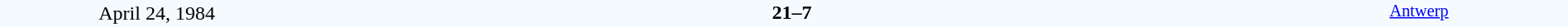<table style="width: 100%; background:#F5FAFF;" cellspacing="0">
<tr>
<td align=center rowspan=3 width=20%>April 24, 1984<br></td>
</tr>
<tr>
<td width=24% align=right></td>
<td align=center width=13%><strong>21–7</strong></td>
<td width=24%></td>
<td style=font-size:85% rowspan=3 valign=top align=center><a href='#'>Antwerp</a></td>
</tr>
<tr style=font-size:85%>
<td align=right></td>
<td align=center></td>
<td></td>
</tr>
</table>
